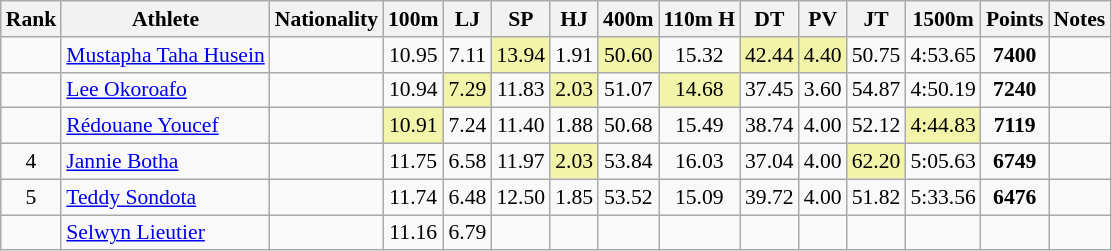<table class="wikitable sortable" style="text-align:center;font-size:90%">
<tr>
<th>Rank</th>
<th>Athlete</th>
<th>Nationality</th>
<th>100m</th>
<th>LJ</th>
<th>SP</th>
<th>HJ</th>
<th>400m</th>
<th>110m H</th>
<th>DT</th>
<th>PV</th>
<th>JT</th>
<th>1500m</th>
<th>Points</th>
<th>Notes</th>
</tr>
<tr>
<td></td>
<td align=left><a href='#'>Mustapha Taha Husein</a></td>
<td align=left></td>
<td>10.95</td>
<td>7.11</td>
<td bgcolor=#F2F5A9>13.94</td>
<td>1.91</td>
<td bgcolor=#F2F5A9>50.60</td>
<td>15.32</td>
<td bgcolor=#F2F5A9>42.44</td>
<td bgcolor=#F2F5A9>4.40</td>
<td>50.75</td>
<td>4:53.65</td>
<td><strong>7400</strong></td>
<td></td>
</tr>
<tr>
<td></td>
<td align=left><a href='#'>Lee Okoroafo</a></td>
<td align=left></td>
<td>10.94</td>
<td bgcolor=#F2F5A9>7.29</td>
<td>11.83</td>
<td bgcolor=#F2F5A9>2.03</td>
<td>51.07</td>
<td bgcolor=#F2F5A9>14.68</td>
<td>37.45</td>
<td>3.60</td>
<td>54.87</td>
<td>4:50.19</td>
<td><strong>7240</strong></td>
<td></td>
</tr>
<tr>
<td></td>
<td align=left><a href='#'>Rédouane Youcef</a></td>
<td align=left></td>
<td bgcolor=#F2F5A9>10.91</td>
<td>7.24</td>
<td>11.40</td>
<td>1.88</td>
<td>50.68</td>
<td>15.49</td>
<td>38.74</td>
<td>4.00</td>
<td>52.12</td>
<td bgcolor=#F2F5A9>4:44.83</td>
<td><strong>7119</strong></td>
<td></td>
</tr>
<tr>
<td>4</td>
<td align=left><a href='#'>Jannie Botha</a></td>
<td align=left></td>
<td>11.75</td>
<td>6.58</td>
<td>11.97</td>
<td bgcolor=#F2F5A9>2.03</td>
<td>53.84</td>
<td>16.03</td>
<td>37.04</td>
<td>4.00</td>
<td bgcolor=#F2F5A9>62.20</td>
<td>5:05.63</td>
<td><strong>6749</strong></td>
<td></td>
</tr>
<tr>
<td>5</td>
<td align=left><a href='#'>Teddy Sondota</a></td>
<td align=left></td>
<td>11.74</td>
<td>6.48</td>
<td>12.50</td>
<td>1.85</td>
<td>53.52</td>
<td>15.09</td>
<td>39.72</td>
<td>4.00</td>
<td>51.82</td>
<td>5:33.56</td>
<td><strong>6476</strong></td>
<td></td>
</tr>
<tr>
<td></td>
<td align=left><a href='#'>Selwyn Lieutier</a></td>
<td align=left></td>
<td>11.16</td>
<td>6.79</td>
<td></td>
<td></td>
<td></td>
<td></td>
<td></td>
<td></td>
<td></td>
<td></td>
<td><strong></strong></td>
<td></td>
</tr>
</table>
